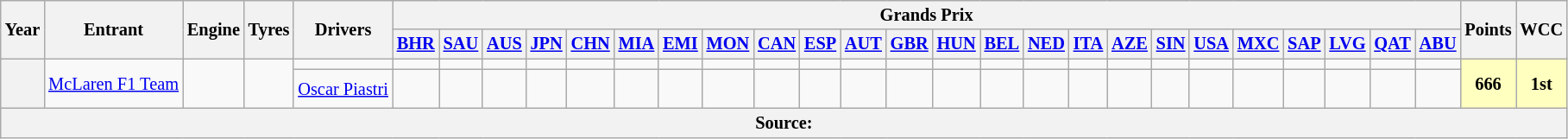<table class="wikitable" style="text-align:center; font-size:85%">
<tr>
<th rowspan="2">Year</th>
<th rowspan="2">Entrant</th>
<th rowspan="2">Engine</th>
<th rowspan="2">Tyres</th>
<th rowspan="2">Drivers</th>
<th colspan="24">Grands Prix</th>
<th rowspan="2">Points</th>
<th rowspan="2">WCC</th>
</tr>
<tr>
<th><a href='#'>BHR</a></th>
<th><a href='#'>SAU</a></th>
<th><a href='#'>AUS</a></th>
<th><a href='#'>JPN</a></th>
<th><a href='#'>CHN</a></th>
<th><a href='#'>MIA</a></th>
<th><a href='#'>EMI</a></th>
<th><a href='#'>MON</a></th>
<th><a href='#'>CAN</a></th>
<th><a href='#'>ESP</a></th>
<th><a href='#'>AUT</a></th>
<th><a href='#'>GBR</a></th>
<th><a href='#'>HUN</a></th>
<th><a href='#'>BEL</a></th>
<th><a href='#'>NED</a></th>
<th><a href='#'>ITA</a></th>
<th><a href='#'>AZE</a></th>
<th><a href='#'>SIN</a></th>
<th><a href='#'>USA</a></th>
<th><a href='#'>MXC</a></th>
<th><a href='#'>SAP</a></th>
<th><a href='#'>LVG</a></th>
<th><a href='#'>QAT</a></th>
<th><a href='#'>ABU</a></th>
</tr>
<tr>
<th rowspan="2"></th>
<td rowspan="2"><a href='#'>McLaren F1 Team</a></td>
<td rowspan="2"><br><br></td>
<td rowspan="2"></td>
<td align="left"></td>
<td></td>
<td></td>
<td></td>
<td></td>
<td></td>
<td></td>
<td></td>
<td></td>
<td></td>
<td></td>
<td></td>
<td></td>
<td></td>
<td></td>
<td></td>
<td></td>
<td></td>
<td></td>
<td></td>
<td></td>
<td></td>
<td></td>
<td></td>
<td></td>
<th rowspan="2" style="background:#ffffbf;">666</th>
<th rowspan="2" style="background:#ffffbf;">1st</th>
</tr>
<tr>
<td align=left> <a href='#'>Oscar Piastri</a></td>
<td></td>
<td></td>
<td></td>
<td></td>
<td></td>
<td></td>
<td></td>
<td></td>
<td></td>
<td></td>
<td></td>
<td></td>
<td></td>
<td></td>
<td></td>
<td></td>
<td></td>
<td></td>
<td></td>
<td></td>
<td></td>
<td></td>
<td></td>
<td></td>
</tr>
<tr>
<th colspan="31">Source:</th>
</tr>
</table>
